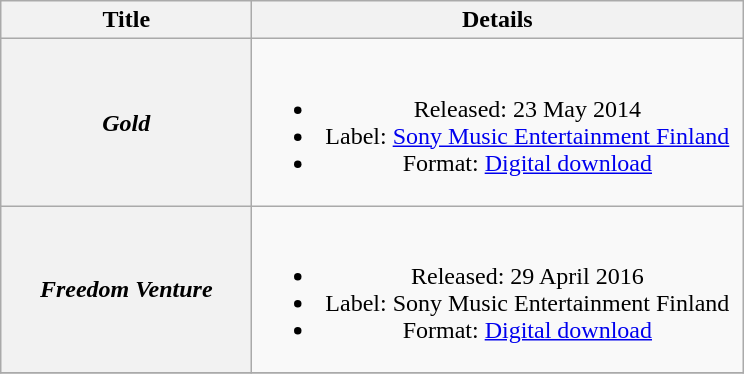<table class="wikitable plainrowheaders" style="text-align:center;">
<tr>
<th scope="col" style="width:10em;">Title</th>
<th scope="col" style="width:20em;">Details</th>
</tr>
<tr>
<th scope="row"><em>Gold</em></th>
<td><br><ul><li>Released: 23 May 2014</li><li>Label: <a href='#'>Sony Music Entertainment Finland</a></li><li>Format: <a href='#'>Digital download</a></li></ul></td>
</tr>
<tr>
<th scope="row"><em>Freedom Venture</em></th>
<td><br><ul><li>Released: 29 April 2016</li><li>Label: Sony Music Entertainment Finland</li><li>Format: <a href='#'>Digital download</a></li></ul></td>
</tr>
<tr>
</tr>
</table>
